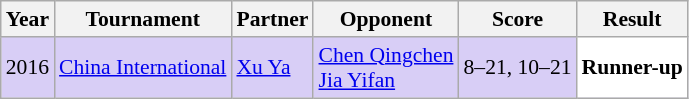<table class="sortable wikitable" style="font-size: 90%;">
<tr>
<th>Year</th>
<th>Tournament</th>
<th>Partner</th>
<th>Opponent</th>
<th>Score</th>
<th>Result</th>
</tr>
<tr style="background:#D8CEF6">
<td align="center">2016</td>
<td align="left"><a href='#'>China International</a></td>
<td align="left"> <a href='#'>Xu Ya</a></td>
<td align="left"> <a href='#'>Chen Qingchen</a> <br>  <a href='#'>Jia Yifan</a></td>
<td align="left">8–21, 10–21</td>
<td style="text-align:left; background:white"> <strong>Runner-up</strong></td>
</tr>
</table>
